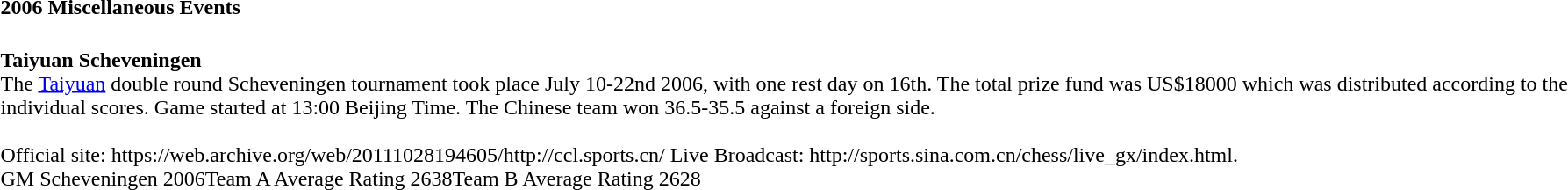<table class="toccolours collapsible collapsed" style="text-align: left; font-size:100%">
<tr>
<th>2006 Miscellaneous Events</th>
</tr>
<tr>
<td><br><strong>Taiyuan Scheveningen</strong><br>The <a href='#'>Taiyuan</a> double round Scheveningen tournament took place July 10-22nd 2006, with one rest day on 16th. The total prize fund was US$18000 which was distributed according to the individual scores. Game started at 13:00 Beijing Time. The Chinese team won 36.5-35.5 against a foreign side.<br><br>Official site: https://web.archive.org/web/20111028194605/http://ccl.sports.cn/
Live Broadcast: http://sports.sina.com.cn/chess/live_gx/index.html.<br>GM Scheveningen  2006Team A    Average Rating 2638Team B    Average Rating 2628</td>
</tr>
</table>
